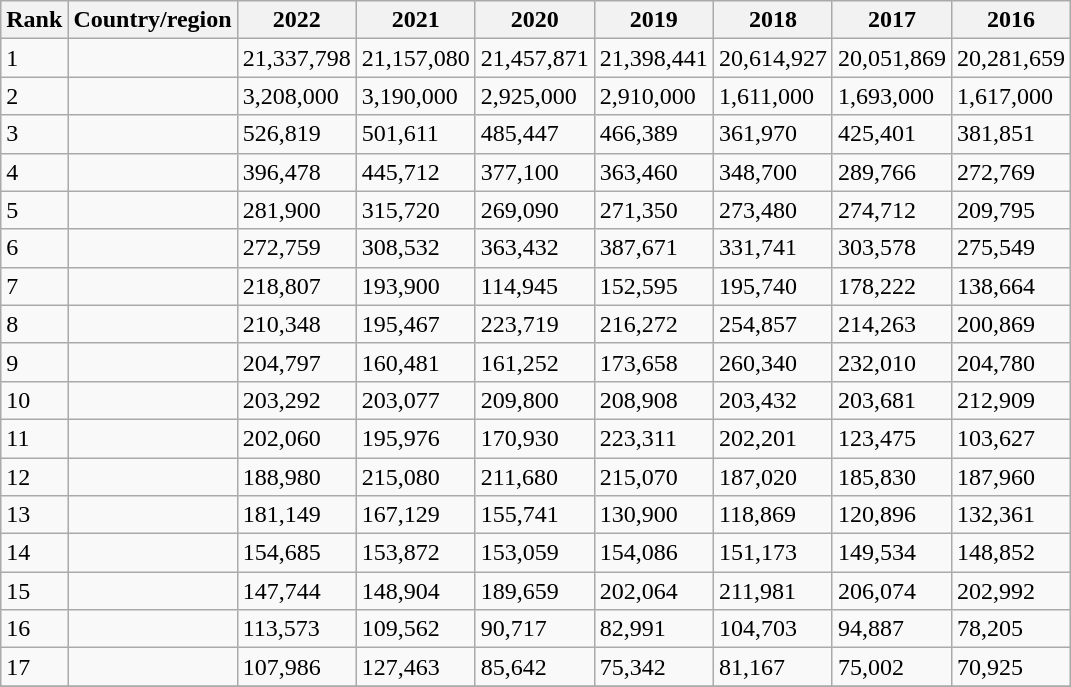<table class="wikitable sortable">
<tr>
<th>Rank</th>
<th>Country/region</th>
<th data-sort-type="number">2022</th>
<th data-sort-type="number">2021</th>
<th data-sort-type="number">2020</th>
<th data-sort-type="number">2019</th>
<th data-sort-type="number">2018</th>
<th data-sort-type="number">2017</th>
<th data-sort-type="number">2016</th>
</tr>
<tr>
<td>1</td>
<td></td>
<td align="left">21,337,798</td>
<td align="left">21,157,080</td>
<td align="left">21,457,871</td>
<td align="left">21,398,441</td>
<td align="left">20,614,927</td>
<td align="left">20,051,869</td>
<td align="left">20,281,659</td>
</tr>
<tr>
<td>2</td>
<td></td>
<td align="left">3,208,000</td>
<td align="left">3,190,000</td>
<td align="left">2,925,000</td>
<td align="left">2,910,000</td>
<td align="left">1,611,000</td>
<td align="left">1,693,000</td>
<td align="left">1,617,000</td>
</tr>
<tr>
<td>3</td>
<td></td>
<td align="left">526,819</td>
<td align="left">501,611</td>
<td align="left">485,447</td>
<td align="left">466,389</td>
<td align="left">361,970</td>
<td align="left">425,401</td>
<td align="left">381,851</td>
</tr>
<tr>
<td>4</td>
<td></td>
<td align="left">396,478</td>
<td align="left">445,712</td>
<td align="left">377,100</td>
<td align="left">363,460</td>
<td align="left">348,700</td>
<td align="left">289,766</td>
<td align="left">272,769</td>
</tr>
<tr>
<td>5</td>
<td></td>
<td align="left">281,900</td>
<td align="left">315,720</td>
<td align="left">269,090</td>
<td align="left">271,350</td>
<td align="left">273,480</td>
<td align="left">274,712</td>
<td align="left">209,795</td>
</tr>
<tr>
<td>6</td>
<td></td>
<td align="left">272,759</td>
<td align="left">308,532</td>
<td align="left">363,432</td>
<td align="left">387,671</td>
<td align="left">331,741</td>
<td align="left">303,578</td>
<td align="left">275,549</td>
</tr>
<tr>
<td>7</td>
<td></td>
<td align="left">218,807</td>
<td align="left">193,900</td>
<td align="left">114,945</td>
<td align="left">152,595</td>
<td align="left">195,740</td>
<td align="left">178,222</td>
<td align="left">138,664</td>
</tr>
<tr>
<td>8</td>
<td></td>
<td align="left">210,348</td>
<td align="left">195,467</td>
<td align="left">223,719</td>
<td align="left">216,272</td>
<td align="left">254,857</td>
<td align="left">214,263</td>
<td align="left">200,869</td>
</tr>
<tr>
<td>9</td>
<td></td>
<td align="left">204,797</td>
<td align="left">160,481</td>
<td align="left">161,252</td>
<td align="left">173,658</td>
<td align="left">260,340</td>
<td align="left">232,010</td>
<td align="left">204,780</td>
</tr>
<tr>
<td>10</td>
<td></td>
<td align="left">203,292</td>
<td align="left">203,077</td>
<td align="left">209,800</td>
<td align="left">208,908</td>
<td align="left">203,432</td>
<td align="left">203,681</td>
<td align="left">212,909</td>
</tr>
<tr>
<td>11</td>
<td></td>
<td align="left">202,060</td>
<td align="left">195,976</td>
<td align="left">170,930</td>
<td align="left">223,311</td>
<td align="left">202,201</td>
<td align="left">123,475</td>
<td align="left">103,627</td>
</tr>
<tr>
<td>12</td>
<td></td>
<td align="left">188,980</td>
<td align="left">215,080</td>
<td align="left">211,680</td>
<td align="left">215,070</td>
<td align="left">187,020</td>
<td align="left">185,830</td>
<td align="left">187,960</td>
</tr>
<tr>
<td>13</td>
<td></td>
<td align="left">181,149</td>
<td align="left">167,129</td>
<td align="left">155,741</td>
<td align="left">130,900</td>
<td align="left">118,869</td>
<td align="left">120,896</td>
<td align="left">132,361</td>
</tr>
<tr>
<td>14</td>
<td></td>
<td align="left">154,685</td>
<td align="left">153,872</td>
<td align="left">153,059</td>
<td align="left">154,086</td>
<td align="left">151,173</td>
<td align="left">149,534</td>
<td align="left">148,852</td>
</tr>
<tr>
<td>15</td>
<td></td>
<td align="left">147,744</td>
<td align="left">148,904</td>
<td align="left">189,659</td>
<td align="left">202,064</td>
<td align="left">211,981</td>
<td align="left">206,074</td>
<td align="left">202,992</td>
</tr>
<tr>
<td>16</td>
<td></td>
<td align="left">113,573</td>
<td align="left">109,562</td>
<td align="left">90,717</td>
<td align="left">82,991</td>
<td align="left">104,703</td>
<td align="left">94,887</td>
<td align="left">78,205</td>
</tr>
<tr>
<td>17</td>
<td></td>
<td align="left">107,986</td>
<td align="left">127,463</td>
<td align="left">85,642</td>
<td align="left">75,342</td>
<td align="left">81,167</td>
<td align="left">75,002</td>
<td align="left">70,925</td>
</tr>
<tr>
</tr>
</table>
